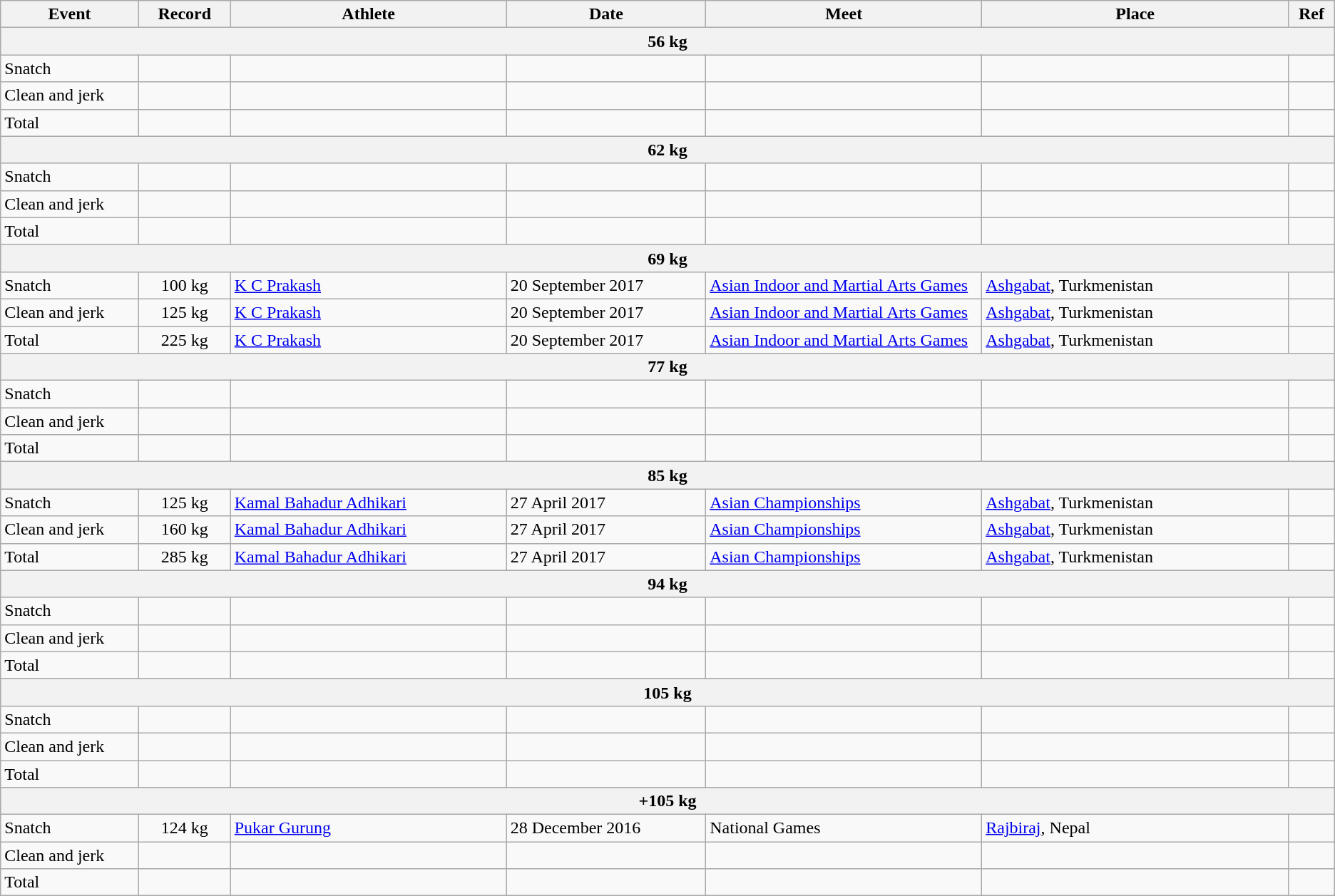<table class="wikitable">
<tr>
<th width=9%>Event</th>
<th width=6%>Record</th>
<th width=18%>Athlete</th>
<th width=13%>Date</th>
<th width=18%>Meet</th>
<th width=20%>Place</th>
<th width=3%>Ref</th>
</tr>
<tr bgcolor="#DDDDDD">
<th colspan="8">56 kg</th>
</tr>
<tr>
<td>Snatch</td>
<td></td>
<td></td>
<td></td>
<td></td>
<td></td>
<td></td>
</tr>
<tr>
<td>Clean and jerk</td>
<td></td>
<td></td>
<td></td>
<td></td>
<td></td>
<td></td>
</tr>
<tr>
<td>Total</td>
<td></td>
<td></td>
<td></td>
<td></td>
<td></td>
<td></td>
</tr>
<tr bgcolor="#DDDDDD">
<th colspan="8">62 kg</th>
</tr>
<tr>
<td>Snatch</td>
<td></td>
<td></td>
<td></td>
<td></td>
<td></td>
<td></td>
</tr>
<tr>
<td>Clean and jerk</td>
<td></td>
<td></td>
<td></td>
<td></td>
<td></td>
<td></td>
</tr>
<tr>
<td>Total</td>
<td></td>
<td></td>
<td></td>
<td></td>
<td></td>
<td></td>
</tr>
<tr bgcolor="#DDDDDD">
<th colspan="8">69 kg</th>
</tr>
<tr>
<td>Snatch</td>
<td align="center">100 kg</td>
<td><a href='#'>K C Prakash</a></td>
<td>20 September 2017</td>
<td><a href='#'>Asian Indoor and Martial Arts Games</a></td>
<td> <a href='#'>Ashgabat</a>, Turkmenistan</td>
<td></td>
</tr>
<tr>
<td>Clean and jerk</td>
<td align="center">125 kg</td>
<td><a href='#'>K C Prakash</a></td>
<td>20 September 2017</td>
<td><a href='#'>Asian Indoor and Martial Arts Games</a></td>
<td> <a href='#'>Ashgabat</a>, Turkmenistan</td>
<td></td>
</tr>
<tr>
<td>Total</td>
<td align="center">225 kg</td>
<td><a href='#'>K C Prakash</a></td>
<td>20 September 2017</td>
<td><a href='#'>Asian Indoor and Martial Arts Games</a></td>
<td> <a href='#'>Ashgabat</a>, Turkmenistan</td>
<td></td>
</tr>
<tr bgcolor="#DDDDDD">
<th colspan="8">77 kg</th>
</tr>
<tr>
<td>Snatch</td>
<td></td>
<td></td>
<td></td>
<td></td>
<td></td>
<td></td>
</tr>
<tr>
<td>Clean and jerk</td>
<td></td>
<td></td>
<td></td>
<td></td>
<td></td>
<td></td>
</tr>
<tr>
<td>Total</td>
<td></td>
<td></td>
<td></td>
<td></td>
<td></td>
<td></td>
</tr>
<tr bgcolor="#DDDDDD">
<th colspan="8">85 kg</th>
</tr>
<tr>
<td>Snatch</td>
<td align="center">125 kg</td>
<td><a href='#'>Kamal Bahadur Adhikari</a></td>
<td>27 April 2017</td>
<td><a href='#'>Asian Championships</a></td>
<td> <a href='#'>Ashgabat</a>, Turkmenistan</td>
<td></td>
</tr>
<tr>
<td>Clean and jerk</td>
<td align="center">160 kg</td>
<td><a href='#'>Kamal Bahadur Adhikari</a></td>
<td>27 April 2017</td>
<td><a href='#'>Asian Championships</a></td>
<td> <a href='#'>Ashgabat</a>, Turkmenistan</td>
<td></td>
</tr>
<tr>
<td>Total</td>
<td align="center">285 kg</td>
<td><a href='#'>Kamal Bahadur Adhikari</a></td>
<td>27 April 2017</td>
<td><a href='#'>Asian Championships</a></td>
<td> <a href='#'>Ashgabat</a>, Turkmenistan</td>
<td></td>
</tr>
<tr bgcolor="#DDDDDD">
<th colspan="8">94 kg</th>
</tr>
<tr>
<td>Snatch</td>
<td></td>
<td></td>
<td></td>
<td></td>
<td></td>
<td></td>
</tr>
<tr>
<td>Clean and jerk</td>
<td></td>
<td></td>
<td></td>
<td></td>
<td></td>
<td></td>
</tr>
<tr>
<td>Total</td>
<td></td>
<td></td>
<td></td>
<td></td>
<td></td>
<td></td>
</tr>
<tr bgcolor="#DDDDDD">
<th colspan="8">105 kg</th>
</tr>
<tr>
<td>Snatch</td>
<td></td>
<td></td>
<td></td>
<td></td>
<td></td>
<td></td>
</tr>
<tr>
<td>Clean and jerk</td>
<td></td>
<td></td>
<td></td>
<td></td>
<td></td>
<td></td>
</tr>
<tr>
<td>Total</td>
<td></td>
<td></td>
<td></td>
<td></td>
<td></td>
<td></td>
</tr>
<tr bgcolor="#DDDDDD">
<th colspan="8">+105 kg</th>
</tr>
<tr>
<td>Snatch</td>
<td align="center">124 kg</td>
<td><a href='#'>Pukar Gurung</a></td>
<td>28 December 2016</td>
<td>National Games</td>
<td> <a href='#'>Rajbiraj</a>, Nepal</td>
<td></td>
</tr>
<tr>
<td>Clean and jerk</td>
<td></td>
<td></td>
<td></td>
<td></td>
<td></td>
<td></td>
</tr>
<tr>
<td>Total</td>
<td></td>
<td></td>
<td></td>
<td></td>
<td></td>
<td></td>
</tr>
</table>
